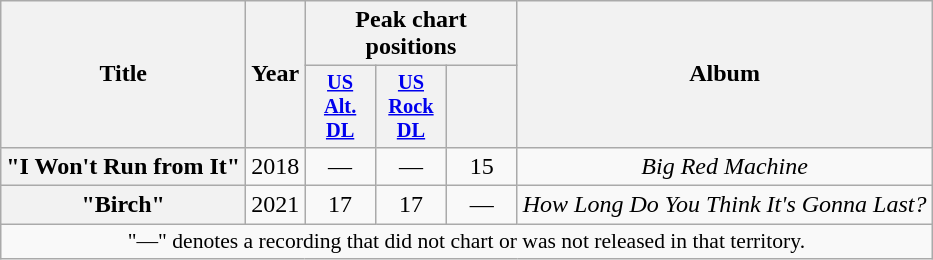<table class="wikitable plainrowheaders" style="text-align:center;">
<tr>
<th rowspan="2" scope="col">Title</th>
<th rowspan="2" scope="col">Year</th>
<th colspan="3" scope="col">Peak chart positions</th>
<th rowspan="2" scope="col">Album</th>
</tr>
<tr>
<th scope="col" style="width:3em;font-size:85%;"><a href='#'>US<br>Alt.<br>DL</a><br></th>
<th scope="col" style="width:3em;font-size:85%;"><a href='#'>US<br>Rock<br>DL</a><br></th>
<th scope="col" style="width:3em;font-size:85%;"><a href='#'></a><br></th>
</tr>
<tr>
<th scope="row">"I Won't Run from It"</th>
<td>2018</td>
<td>—</td>
<td>—</td>
<td>15</td>
<td><em>Big Red Machine</em></td>
</tr>
<tr>
<th scope="row">"Birch"<br></th>
<td>2021</td>
<td>17</td>
<td>17</td>
<td>—</td>
<td><em>How Long Do You Think It's Gonna Last?</em></td>
</tr>
<tr>
<td colspan="12" style="font-size:90%">"—" denotes a recording that did not chart or was not released in that territory.</td>
</tr>
</table>
